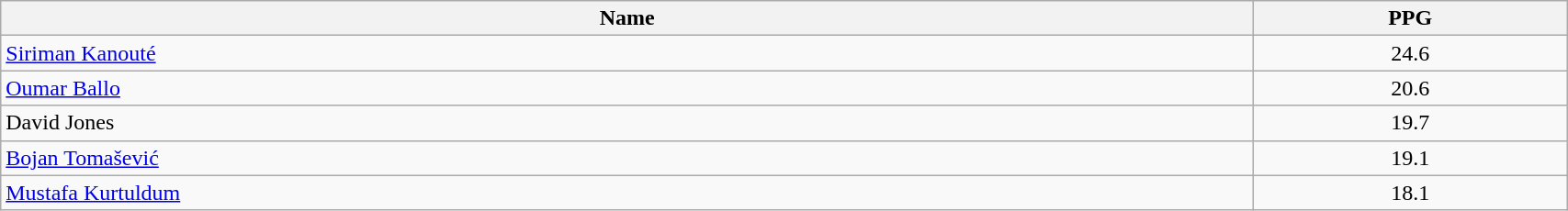<table class=wikitable width="90%">
<tr>
<th width="80%">Name</th>
<th width="20%">PPG</th>
</tr>
<tr>
<td> <a href='#'>Siriman Kanouté</a></td>
<td align=center>24.6</td>
</tr>
<tr>
<td> <a href='#'>Oumar Ballo</a></td>
<td align=center>20.6</td>
</tr>
<tr>
<td> David Jones</td>
<td align=center>19.7</td>
</tr>
<tr>
<td> <a href='#'>Bojan Tomašević</a></td>
<td align=center>19.1</td>
</tr>
<tr>
<td> <a href='#'>Mustafa Kurtuldum</a></td>
<td align=center>18.1</td>
</tr>
</table>
